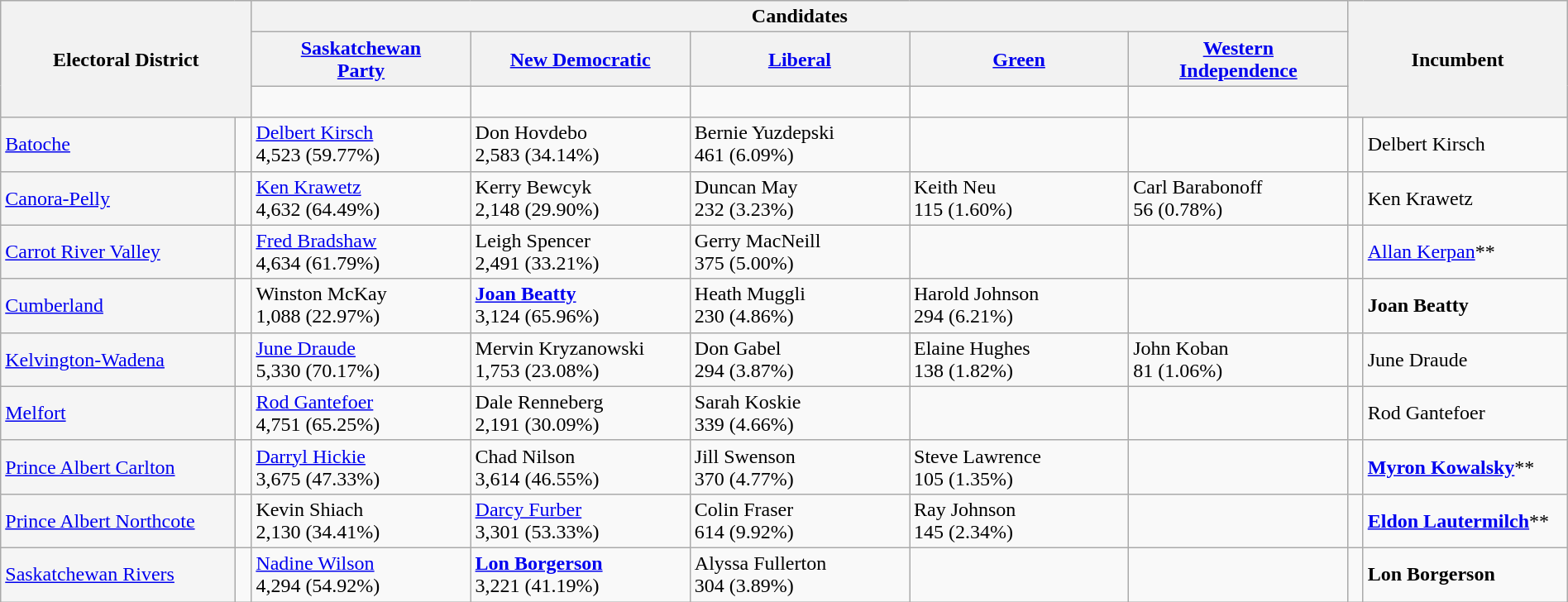<table class="wikitable" style="width:100%">
<tr>
<th style="width:16%;" rowspan=3 colspan=2>Electoral District</th>
<th colspan=5>Candidates</th>
<th style="width:14%;" rowspan=3 colspan=2>Incumbent</th>
</tr>
<tr>
<th width=14%><a href='#'>Saskatchewan <br>Party</a></th>
<th width=14%><a href='#'>New Democratic</a></th>
<th width=14%><a href='#'>Liberal</a></th>
<th width=14%><a href='#'>Green</a></th>
<th width=14%><a href='#'>Western <br>Independence</a></th>
</tr>
<tr>
<td width=14% > </td>
<td width=14% > </td>
<td width=14% > </td>
<td width=14% > </td>
<td width=14% > </td>
</tr>
<tr>
<td bgcolor=whitesmoke><a href='#'>Batoche</a></td>
<td> </td>
<td><a href='#'>Delbert Kirsch</a><br>4,523 (59.77%)</td>
<td>Don Hovdebo<br>2,583 (34.14%)</td>
<td>Bernie Yuzdepski<br>461 (6.09%)</td>
<td></td>
<td></td>
<td> </td>
<td>Delbert Kirsch</td>
</tr>
<tr>
<td bgcolor=whitesmoke><a href='#'>Canora-Pelly</a></td>
<td> </td>
<td><a href='#'>Ken Krawetz</a><br>4,632 (64.49%)</td>
<td>Kerry Bewcyk<br>2,148 (29.90%)</td>
<td>Duncan May<br>232 (3.23%)</td>
<td>Keith Neu<br>115 (1.60%)</td>
<td>Carl Barabonoff<br>56 (0.78%)</td>
<td> </td>
<td>Ken Krawetz</td>
</tr>
<tr>
<td bgcolor=whitesmoke><a href='#'>Carrot River Valley</a></td>
<td> </td>
<td><a href='#'>Fred Bradshaw</a><br>4,634 (61.79%)</td>
<td>Leigh Spencer<br>2,491 (33.21%)</td>
<td>Gerry MacNeill<br>375 (5.00%)</td>
<td></td>
<td></td>
<td> </td>
<td><a href='#'>Allan Kerpan</a>**</td>
</tr>
<tr>
<td bgcolor=whitesmoke><a href='#'>Cumberland</a></td>
<td> </td>
<td>Winston McKay<br>1,088 (22.97%)</td>
<td><strong><a href='#'>Joan Beatty</a></strong><br>3,124 (65.96%)</td>
<td>Heath Muggli<br>230 (4.86%)</td>
<td>Harold Johnson<br>294 (6.21%)</td>
<td></td>
<td> </td>
<td><strong>Joan Beatty</strong></td>
</tr>
<tr>
<td bgcolor=whitesmoke><a href='#'>Kelvington-Wadena</a></td>
<td> </td>
<td><a href='#'>June Draude</a><br>5,330 (70.17%)</td>
<td>Mervin Kryzanowski<br>1,753 (23.08%)</td>
<td>Don Gabel<br>294 (3.87%)</td>
<td>Elaine Hughes<br>138 (1.82%)</td>
<td>John Koban<br>81 (1.06%)</td>
<td> </td>
<td>June Draude</td>
</tr>
<tr>
<td bgcolor=whitesmoke><a href='#'>Melfort</a></td>
<td> </td>
<td><a href='#'>Rod Gantefoer</a><br>4,751 (65.25%)</td>
<td>Dale Renneberg<br>2,191 (30.09%)</td>
<td>Sarah Koskie<br>339 (4.66%)</td>
<td></td>
<td></td>
<td> </td>
<td>Rod Gantefoer</td>
</tr>
<tr>
<td bgcolor=whitesmoke><a href='#'>Prince Albert Carlton</a></td>
<td> </td>
<td><a href='#'>Darryl Hickie</a><br>3,675 (47.33%)</td>
<td>Chad Nilson<br>3,614 (46.55%)</td>
<td>Jill Swenson<br>370 (4.77%)</td>
<td>Steve Lawrence<br>105 (1.35%)</td>
<td></td>
<td> </td>
<td><strong><a href='#'>Myron Kowalsky</a></strong>**</td>
</tr>
<tr>
<td bgcolor=whitesmoke><a href='#'>Prince Albert Northcote</a></td>
<td> </td>
<td>Kevin Shiach<br>2,130 (34.41%)</td>
<td><a href='#'>Darcy Furber</a><br>3,301 (53.33%)</td>
<td>Colin Fraser<br>614 (9.92%)</td>
<td>Ray Johnson<br>145 (2.34%)</td>
<td></td>
<td> </td>
<td><strong><a href='#'>Eldon Lautermilch</a></strong>**</td>
</tr>
<tr>
<td bgcolor=whitesmoke><a href='#'>Saskatchewan Rivers</a></td>
<td> </td>
<td><a href='#'>Nadine Wilson</a><br>4,294 (54.92%)</td>
<td><strong><a href='#'>Lon Borgerson</a></strong><br>3,221 (41.19%)</td>
<td>Alyssa Fullerton<br>304 (3.89%)</td>
<td></td>
<td></td>
<td> </td>
<td><strong>Lon Borgerson</strong></td>
</tr>
</table>
